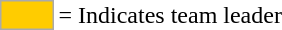<table>
<tr>
<td style="background-color:#FFCC00; border:1px solid #aaaaaa; width:2em;"></td>
<td>= Indicates team leader</td>
</tr>
</table>
